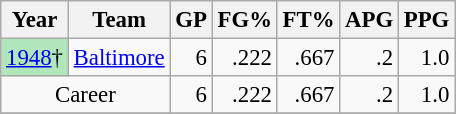<table class="wikitable sortable" style="font-size:95%; text-align:right;">
<tr>
<th>Year</th>
<th>Team</th>
<th>GP</th>
<th>FG%</th>
<th>FT%</th>
<th>APG</th>
<th>PPG</th>
</tr>
<tr>
<td style="text-align:left; background:#afe6ba;"><a href='#'>1948</a>†</td>
<td style="text-align:left;"><a href='#'>Baltimore</a></td>
<td>6</td>
<td>.222</td>
<td>.667</td>
<td>.2</td>
<td>1.0</td>
</tr>
<tr>
<td style="text-align:center;" colspan="2">Career</td>
<td>6</td>
<td>.222</td>
<td>.667</td>
<td>.2</td>
<td>1.0</td>
</tr>
<tr>
</tr>
</table>
